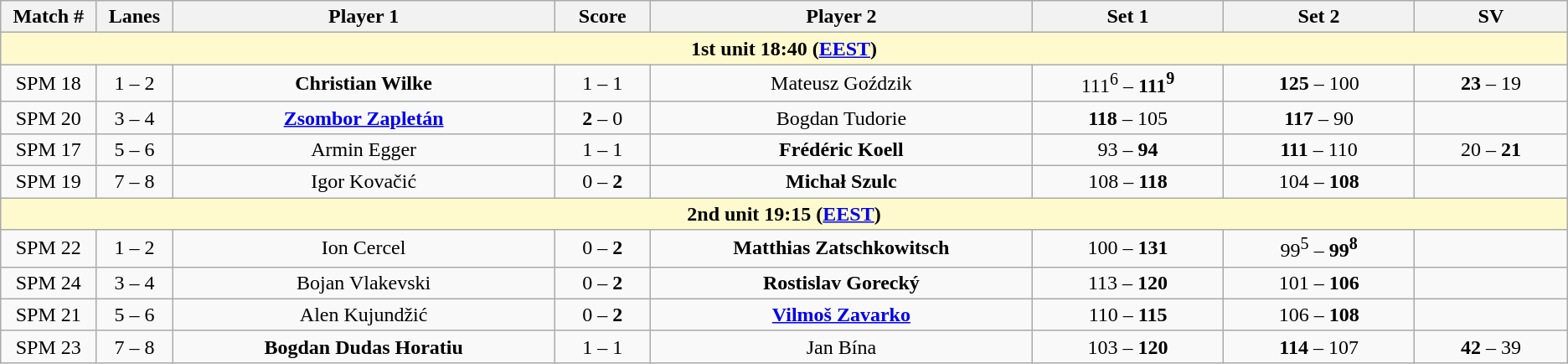<table class="wikitable">
<tr>
<th width="5%">Match #</th>
<th width="4%">Lanes</th>
<th width="20%">Player 1</th>
<th width="5%">Score</th>
<th width="20%">Player 2</th>
<th width="10%">Set 1</th>
<th width="10%">Set 2</th>
<th width="8%">SV</th>
</tr>
<tr>
<td colspan="8" style="text-align:center; background-color:#FFFACD"><strong>1st unit 18:40 (<a href='#'>EEST</a>)</strong></td>
</tr>
<tr style=text-align:center;"background:#;">
<td>SPM 18</td>
<td>1 – 2</td>
<td> <strong>Christian Wilke</strong></td>
<td>1 – 1</td>
<td> Mateusz Goździk</td>
<td>111<sup>6</sup>  – <strong>111<sup>9</sup></strong></td>
<td><strong>125</strong> – 100</td>
<td><strong>23</strong> – 19</td>
</tr>
<tr style=text-align:center;"background:#;">
<td>SPM 20</td>
<td>3 – 4</td>
<td> <strong><a href='#'>Zsombor Zapletán</a></strong></td>
<td><strong>2</strong> – 0</td>
<td><strong></strong> Bogdan Tudorie</td>
<td><strong>118</strong> – 105</td>
<td><strong>117</strong> – 90</td>
<td></td>
</tr>
<tr style=text-align:center;"background:#;">
<td>SPM 17</td>
<td>5 – 6</td>
<td> Armin Egger</td>
<td>1 – 1</td>
<td> <strong>Frédéric Koell</strong></td>
<td>93 – <strong>94</strong></td>
<td><strong>111</strong> – 110</td>
<td>20 – <strong>21</strong></td>
</tr>
<tr style=text-align:center;"background:#;">
<td>SPM 19</td>
<td>7 – 8</td>
<td> Igor Kovačić</td>
<td>0 – <strong>2</strong></td>
<td> <strong>Michał Szulc</strong></td>
<td>108 – <strong>118</strong></td>
<td>104 – <strong>108</strong></td>
<td></td>
</tr>
<tr>
<td colspan="8" style="text-align:center; background-color:#FFFACD"><strong>2nd unit 19:15 (<a href='#'>EEST</a>)</strong></td>
</tr>
<tr style=text-align:center;"background:#;">
<td>SPM 22</td>
<td>1 – 2</td>
<td> Ion Cercel</td>
<td>0 – <strong>2</strong></td>
<td> <strong>Matthias Zatschkowitsch</strong></td>
<td>100 – <strong>131</strong></td>
<td>99<sup>5</sup> – <strong>99<sup>8</sup></strong></td>
<td></td>
</tr>
<tr style=text-align:center;"background:#;">
<td>SPM 24</td>
<td>3 – 4</td>
<td> Bojan Vlakevski</td>
<td>0 – <strong>2</strong></td>
<td> <strong>Rostislav Gorecký</strong></td>
<td>113 – <strong>120</strong></td>
<td>101 – <strong>106</strong></td>
<td></td>
</tr>
<tr style=text-align:center;"background:#;">
<td>SPM 21</td>
<td>5 – 6</td>
<td> Alen Kujundžić</td>
<td>0 – <strong>2</strong></td>
<td> <strong><a href='#'>Vilmoš Zavarko</a></strong></td>
<td>110 – <strong>115</strong></td>
<td>106 – <strong>108</strong></td>
<td></td>
</tr>
<tr style=text-align:center;"background:#;">
<td>SPM 23</td>
<td>7 – 8</td>
<td> <strong>Bogdan Dudas Horatiu</strong></td>
<td>1 – 1</td>
<td> Jan Bína</td>
<td>103 – <strong>120</strong></td>
<td><strong>114</strong> – 107</td>
<td><strong>42</strong> – 39</td>
</tr>
</table>
